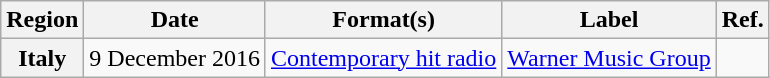<table class="wikitable plainrowheaders">
<tr>
<th scope="col">Region</th>
<th scope="col">Date</th>
<th scope="col">Format(s)</th>
<th scope="col">Label</th>
<th scope="col">Ref.</th>
</tr>
<tr>
<th scope="row">Italy</th>
<td>9 December 2016</td>
<td><a href='#'>Contemporary hit radio</a></td>
<td><a href='#'>Warner Music Group</a></td>
<td></td>
</tr>
</table>
